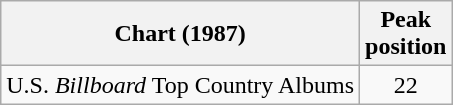<table class="wikitable">
<tr>
<th>Chart (1987)</th>
<th>Peak<br>position</th>
</tr>
<tr>
<td>U.S. <em>Billboard</em> Top Country Albums</td>
<td align="center">22</td>
</tr>
</table>
